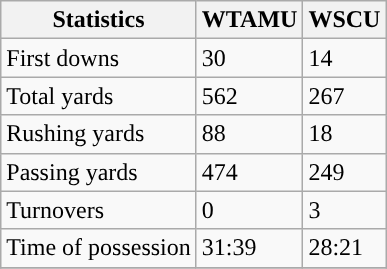<table class="wikitable">
<tr>
<th>Statistics</th>
<th>WTAMU</th>
<th>WSCU</th>
</tr>
<tr>
<td>First downs</td>
<td>30</td>
<td>14</td>
</tr>
<tr>
<td>Total yards</td>
<td>562</td>
<td>267</td>
</tr>
<tr>
<td>Rushing yards</td>
<td>88</td>
<td>18</td>
</tr>
<tr>
<td>Passing yards</td>
<td>474</td>
<td>249</td>
</tr>
<tr>
<td>Turnovers</td>
<td>0</td>
<td>3</td>
</tr>
<tr>
<td>Time of possession</td>
<td>31:39</td>
<td>28:21</td>
</tr>
<tr>
</tr>
</table>
